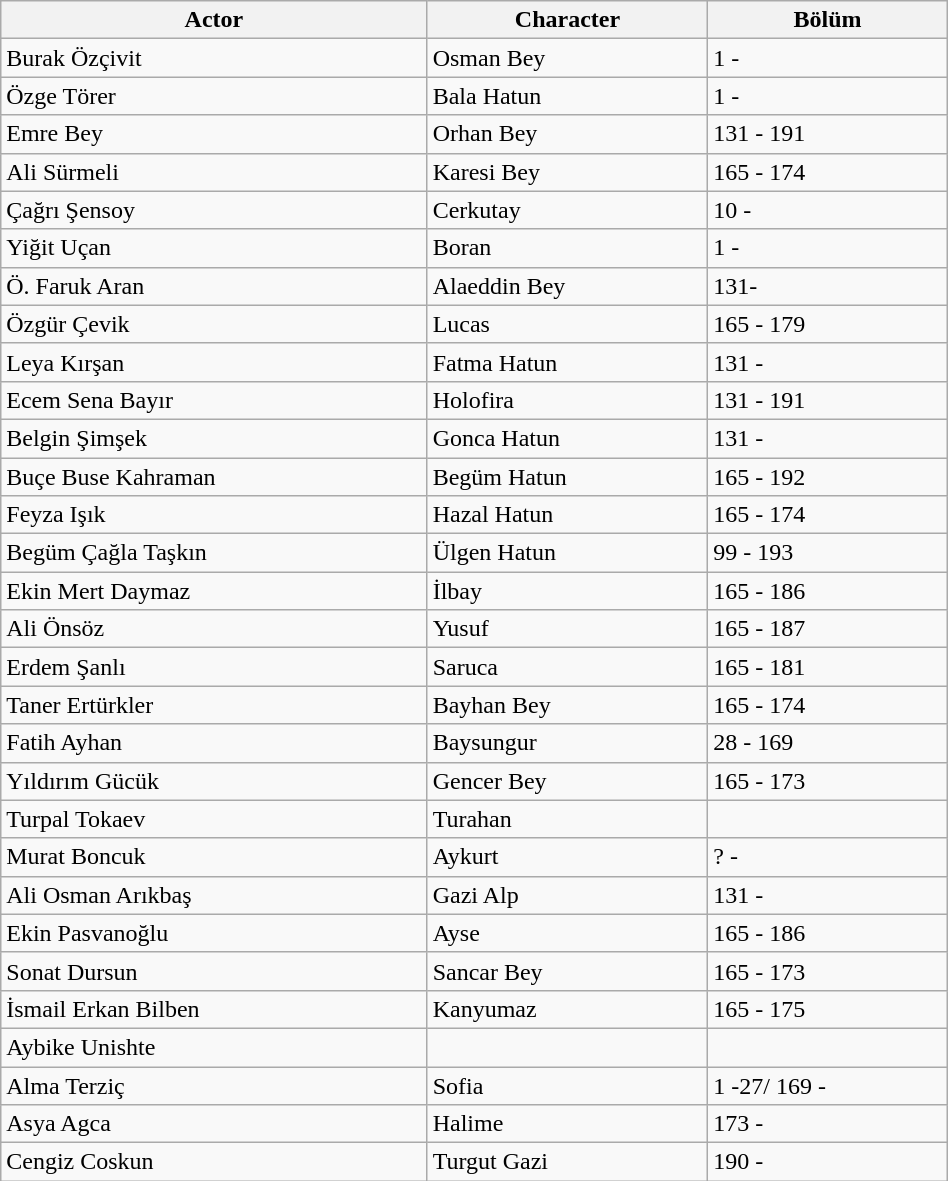<table class="wikitable" style="text-align:left; width: 50%;">
<tr>
<th>Actor</th>
<th>Character</th>
<th>Bölüm</th>
</tr>
<tr>
<td>Burak Özçivit</td>
<td>Osman Bey</td>
<td>1 -</td>
</tr>
<tr>
<td>Özge Törer</td>
<td>Bala Hatun</td>
<td>1 -</td>
</tr>
<tr>
<td>Emre Bey</td>
<td>Orhan Bey</td>
<td>131 - 191</td>
</tr>
<tr>
<td>Ali Sürmeli</td>
<td>Karesi Bey</td>
<td>165 - 174</td>
</tr>
<tr>
<td>Çağrı Şensoy</td>
<td>Cerkutay</td>
<td>10 -</td>
</tr>
<tr>
<td>Yiğit Uçan</td>
<td>Boran</td>
<td>1 -</td>
</tr>
<tr>
<td>Ö. Faruk Aran</td>
<td>Alaeddin Bey</td>
<td>131-</td>
</tr>
<tr>
<td>Özgür Çevik</td>
<td>Lucas</td>
<td>165 - 179</td>
</tr>
<tr>
<td>Leya Kırşan</td>
<td>Fatma Hatun</td>
<td>131 -</td>
</tr>
<tr>
<td>Ecem Sena Bayır</td>
<td>Holofira</td>
<td>131 - 191</td>
</tr>
<tr>
<td>Belgin Şimşek</td>
<td>Gonca Hatun</td>
<td>131 -</td>
</tr>
<tr>
<td>Buçe Buse Kahraman</td>
<td>Begüm Hatun</td>
<td>165 - 192</td>
</tr>
<tr>
<td>Feyza Işık</td>
<td>Hazal Hatun</td>
<td>165 - 174</td>
</tr>
<tr>
<td>Begüm Çağla Taşkın</td>
<td>Ülgen Hatun</td>
<td>99 - 193</td>
</tr>
<tr>
<td>Ekin Mert Daymaz</td>
<td>İlbay</td>
<td>165 - 186</td>
</tr>
<tr>
<td>Ali Önsöz</td>
<td>Yusuf</td>
<td>165 - 187</td>
</tr>
<tr>
<td>Erdem Şanlı</td>
<td>Saruca</td>
<td>165 - 181</td>
</tr>
<tr>
<td>Taner Ertürkler</td>
<td>Bayhan Bey</td>
<td>165 - 174</td>
</tr>
<tr>
<td>Fatih Ayhan</td>
<td>Baysungur</td>
<td>28 - 169</td>
</tr>
<tr>
<td>Yıldırım Gücük</td>
<td>Gencer Bey</td>
<td>165 - 173</td>
</tr>
<tr>
<td>Turpal Tokaev</td>
<td>Turahan</td>
<td></td>
</tr>
<tr>
<td>Murat Boncuk</td>
<td>Aykurt</td>
<td>? -</td>
</tr>
<tr>
<td>Ali Osman Arıkbaş</td>
<td>Gazi Alp</td>
<td>131 -</td>
</tr>
<tr>
<td>Ekin Pasvanoğlu</td>
<td>Ayse</td>
<td>165 - 186</td>
</tr>
<tr>
<td>Sonat Dursun</td>
<td>Sancar Bey</td>
<td>165 - 173</td>
</tr>
<tr>
<td>İsmail Erkan Bilben</td>
<td>Kanyumaz</td>
<td>165 - 175</td>
</tr>
<tr>
<td>Aybike Unishte</td>
<td></td>
<td></td>
</tr>
<tr>
<td>Alma Terziç</td>
<td>Sofia</td>
<td>1 -27/ 169 -</td>
</tr>
<tr>
<td>Asya Agca</td>
<td>Halime</td>
<td>173 -</td>
</tr>
<tr>
<td>Cengiz Coskun</td>
<td>Turgut Gazi</td>
<td>190 -</td>
</tr>
</table>
